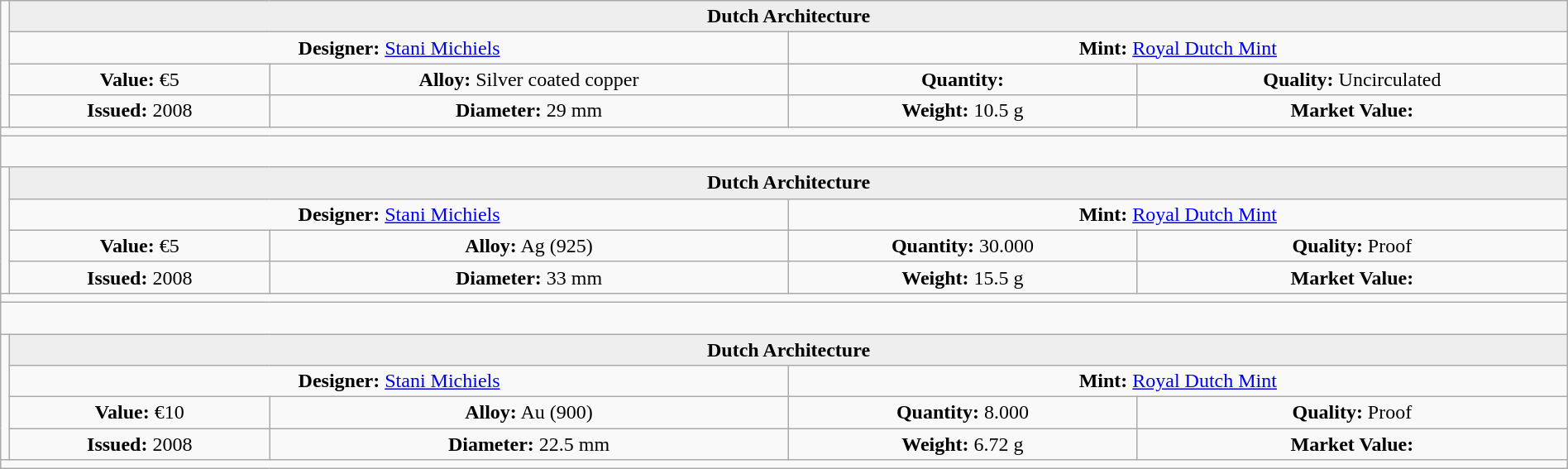<table class="wikitable" width="100%">
<tr>
<td rowspan=4 width="330px" nowrap align=center></td>
<th colspan="4" align=center style="background:#eeeeee;">Dutch Architecture</th>
</tr>
<tr>
<td colspan="2" width="50%" align=center><strong>Designer:</strong> <a href='#'>Stani Michiels</a></td>
<td colspan="2" width="50%" align=center><strong>Mint:</strong> <a href='#'>Royal Dutch Mint</a></td>
</tr>
<tr>
<td align=center><strong>Value:</strong>  €5</td>
<td align=center><strong>Alloy:</strong> Silver coated copper</td>
<td align=center><strong>Quantity:</strong></td>
<td align=center><strong>Quality:</strong> Uncirculated</td>
</tr>
<tr>
<td align=center><strong>Issued:</strong> 2008</td>
<td align=center><strong>Diameter:</strong> 29 mm</td>
<td align=center><strong>Weight:</strong> 10.5 g</td>
<td align=center><strong>Market Value:</strong></td>
</tr>
<tr>
<td colspan="5" align=left></td>
</tr>
<tr>
<td colspan="5" align=left> </td>
</tr>
<tr>
<td rowspan=4 width="330px" nowrap align=center></td>
<th colspan="4" align=center style="background:#eeeeee;">Dutch Architecture</th>
</tr>
<tr>
<td colspan="2" width="50%" align=center><strong>Designer:</strong> <a href='#'>Stani Michiels</a></td>
<td colspan="2" width="50%" align=center><strong>Mint:</strong> <a href='#'>Royal Dutch Mint</a></td>
</tr>
<tr>
<td align=center><strong>Value:</strong>  €5</td>
<td align=center><strong>Alloy:</strong> Ag (925)</td>
<td align=center><strong>Quantity:</strong> 30.000</td>
<td align=center><strong>Quality:</strong> Proof</td>
</tr>
<tr>
<td align=center><strong>Issued:</strong> 2008</td>
<td align=center><strong>Diameter:</strong> 33 mm</td>
<td align=center><strong>Weight:</strong> 15.5 g</td>
<td align=center><strong>Market Value:</strong></td>
</tr>
<tr>
<td colspan="5" align=left></td>
</tr>
<tr>
<td colspan="5" align=left> </td>
</tr>
<tr>
<td rowspan=4 width="330px" nowrap align=center></td>
<th colspan="4" align=center style="background:#eeeeee;">Dutch Architecture</th>
</tr>
<tr>
<td colspan="2" width="50%" align=center><strong>Designer:</strong> <a href='#'>Stani Michiels</a></td>
<td colspan="2" width="50%" align=center><strong>Mint:</strong> <a href='#'>Royal Dutch Mint</a></td>
</tr>
<tr>
<td align=center><strong>Value:</strong>  €10</td>
<td align=center><strong>Alloy:</strong> Au (900)</td>
<td align=center><strong>Quantity:</strong> 8.000</td>
<td align=center><strong>Quality:</strong> Proof</td>
</tr>
<tr>
<td align=center><strong>Issued:</strong> 2008</td>
<td align=center><strong>Diameter:</strong> 22.5 mm</td>
<td align=center><strong>Weight:</strong> 6.72 g</td>
<td align=center><strong>Market Value:</strong></td>
</tr>
<tr>
<td colspan="5" align=left></td>
</tr>
</table>
